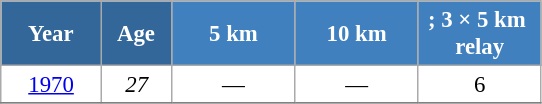<table class="wikitable" style="font-size:95%; text-align:center; border:grey solid 1px; border-collapse:collapse; background:#ffffff;">
<tr>
<th style="background-color:#369; color:white; width:60px;"> Year </th>
<th style="background-color:#369; color:white; width:40px;"> Age </th>
<th style="background-color:#4180be; color:white; width:75px;"> 5 km </th>
<th style="background-color:#4180be; color:white; width:75px;"> 10 km </th>
<th style="background-color:#4180be; color:white; width:75px;">; 3 × 5 km <br> relay </th>
</tr>
<tr>
<td><a href='#'>1970</a></td>
<td><em>27</em></td>
<td>—</td>
<td>—</td>
<td>6</td>
</tr>
<tr>
</tr>
</table>
